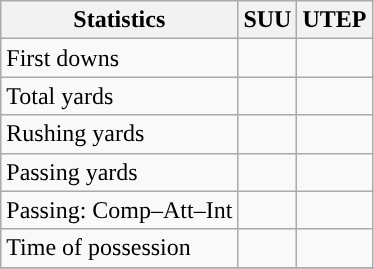<table class="wikitable" style="float: left;">
<tr>
<th>Statistics</th>
<th>SUU</th>
<th>UTEP</th>
</tr>
<tr>
<td>First downs</td>
<td></td>
<td></td>
</tr>
<tr>
<td>Total yards</td>
<td></td>
<td></td>
</tr>
<tr>
<td>Rushing yards</td>
<td></td>
<td></td>
</tr>
<tr>
<td>Passing yards</td>
<td></td>
<td></td>
</tr>
<tr>
<td>Passing: Comp–Att–Int</td>
<td></td>
<td></td>
</tr>
<tr>
<td>Time of possession</td>
<td></td>
<td></td>
</tr>
<tr>
</tr>
</table>
